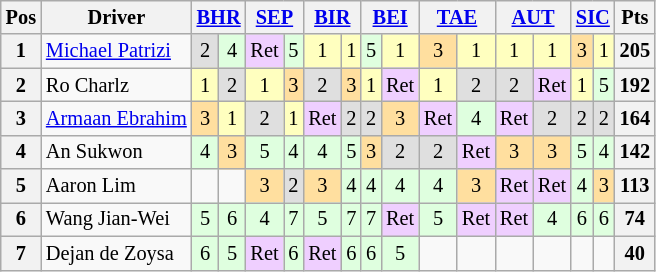<table class="wikitable" style="font-size:85%; text-align:center">
<tr>
<th>Pos</th>
<th>Driver</th>
<th colspan=2><a href='#'>BHR</a><br></th>
<th colspan=2><a href='#'>SEP</a><br></th>
<th colspan=2><a href='#'>BIR</a><br></th>
<th colspan=2><a href='#'>BEI</a><br></th>
<th colspan=2><a href='#'>TAE</a><br></th>
<th colspan=2><a href='#'>AUT</a><br></th>
<th colspan=2><a href='#'>SIC</a><br></th>
<th>Pts</th>
</tr>
<tr>
<th>1</th>
<td style="text-align:left"> <a href='#'>Michael Patrizi</a></td>
<td style="background:#dfdfdf">2</td>
<td style="background:#dfffdf">4</td>
<td style="background:#efcfff">Ret</td>
<td style="background:#dfffdf">5</td>
<td style="background:#ffffbf">1</td>
<td style="background:#ffffbf">1</td>
<td style="background:#dfffdf">5</td>
<td style="background:#ffffbf">1</td>
<td style="background:#ffdf9f">3</td>
<td style="background:#ffffbf">1</td>
<td style="background:#ffffbf">1</td>
<td style="background:#ffffbf">1</td>
<td style="background:#ffdf9f">3</td>
<td style="background:#ffffbf">1</td>
<th>205</th>
</tr>
<tr>
<th>2</th>
<td style="text-align:left"> Ro Charlz</td>
<td style="background:#ffffbf">1</td>
<td style="background:#dfdfdf">2</td>
<td style="background:#ffffbf">1</td>
<td style="background:#ffdf9f">3</td>
<td style="background:#dfdfdf">2</td>
<td style="background:#ffdf9f">3</td>
<td style="background:#ffffbf">1</td>
<td style="background:#efcfff">Ret</td>
<td style="background:#ffffbf">1</td>
<td style="background:#dfdfdf">2</td>
<td style="background:#dfdfdf">2</td>
<td style="background:#efcfff">Ret</td>
<td style="background:#ffffbf">1</td>
<td style="background:#dfffdf">5</td>
<th>192</th>
</tr>
<tr>
<th>3</th>
<td style="text-align:left" nowrap> <a href='#'>Armaan Ebrahim</a></td>
<td style="background:#ffdf9f">3</td>
<td style="background:#ffffbf">1</td>
<td style="background:#dfdfdf">2</td>
<td style="background:#ffffbf">1</td>
<td style="background:#efcfff">Ret</td>
<td style="background:#dfdfdf">2</td>
<td style="background:#dfdfdf">2</td>
<td style="background:#ffdf9f">3</td>
<td style="background:#efcfff">Ret</td>
<td style="background:#dfffdf">4</td>
<td style="background:#efcfff">Ret</td>
<td style="background:#dfdfdf">2</td>
<td style="background:#dfdfdf">2</td>
<td style="background:#dfdfdf">2</td>
<th>164</th>
</tr>
<tr>
<th>4</th>
<td style="text-align:left"> An Sukwon</td>
<td style="background:#dfffdf">4</td>
<td style="background:#ffdf9f">3</td>
<td style="background:#dfffdf">5</td>
<td style="background:#dfffdf">4</td>
<td style="background:#dfffdf">4</td>
<td style="background:#dfffdf">5</td>
<td style="background:#ffdf9f">3</td>
<td style="background:#dfdfdf">2</td>
<td style="background:#dfdfdf">2</td>
<td style="background:#efcfff">Ret</td>
<td style="background:#ffdf9f">3</td>
<td style="background:#ffdf9f">3</td>
<td style="background:#dfffdf">5</td>
<td style="background:#dfffdf">4</td>
<th>142</th>
</tr>
<tr>
<th>5</th>
<td style="text-align:left"> Aaron Lim</td>
<td></td>
<td></td>
<td style="background:#ffdf9f">3</td>
<td style="background:#dfdfdf">2</td>
<td style="background:#ffdf9f">3</td>
<td style="background:#dfffdf">4</td>
<td style="background:#dfffdf">4</td>
<td style="background:#dfffdf">4</td>
<td style="background:#dfffdf">4</td>
<td style="background:#ffdf9f">3</td>
<td style="background:#efcfff">Ret</td>
<td style="background:#efcfff">Ret</td>
<td style="background:#dfffdf">4</td>
<td style="background:#ffdf9f">3</td>
<th>113</th>
</tr>
<tr>
<th>6</th>
<td style="text-align:left"> Wang Jian-Wei</td>
<td style="background:#dfffdf">5</td>
<td style="background:#dfffdf">6</td>
<td style="background:#dfffdf">4</td>
<td style="background:#dfffdf">7</td>
<td style="background:#dfffdf">5</td>
<td style="background:#dfffdf">7</td>
<td style="background:#dfffdf">7</td>
<td style="background:#efcfff">Ret</td>
<td style="background:#dfffdf">5</td>
<td style="background:#efcfff">Ret</td>
<td style="background:#efcfff">Ret</td>
<td style="background:#dfffdf">4</td>
<td style="background:#dfffdf">6</td>
<td style="background:#dfffdf">6</td>
<th>74</th>
</tr>
<tr>
<th>7</th>
<td style="text-align:left"> Dejan de Zoysa</td>
<td style="background:#dfffdf">6</td>
<td style="background:#dfffdf">5</td>
<td style="background:#efcfff">Ret</td>
<td style="background:#dfffdf">6</td>
<td style="background:#efcfff">Ret</td>
<td style="background:#dfffdf">6</td>
<td style="background:#dfffdf">6</td>
<td style="background:#dfffdf">5</td>
<td></td>
<td></td>
<td></td>
<td></td>
<td></td>
<td></td>
<th>40</th>
</tr>
</table>
